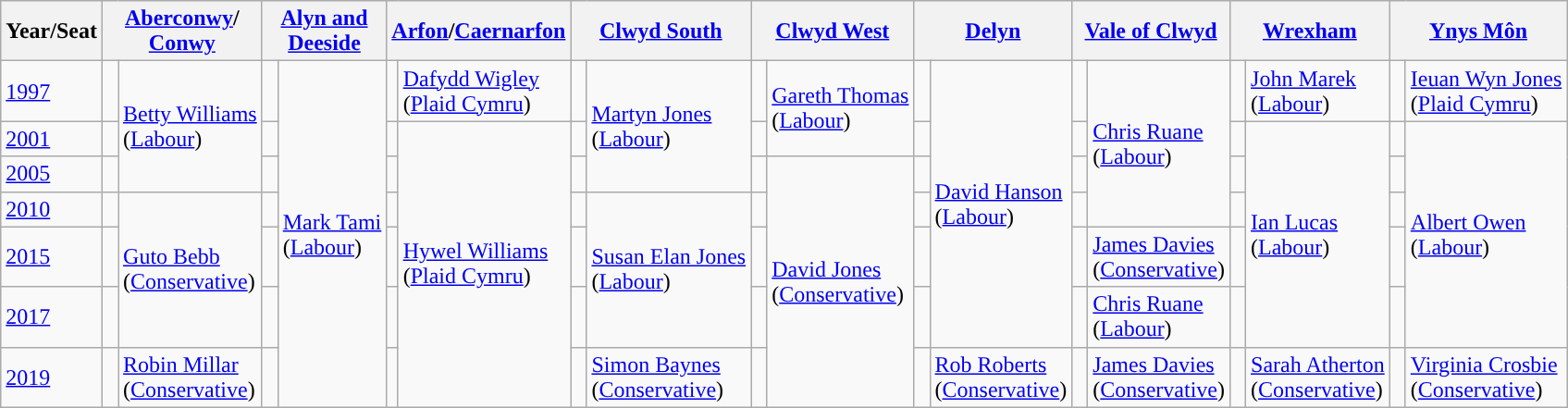<table class="wikitable">
<tr>
<th>Year/Seat</th>
<th colspan="2"><a href='#'>Aberconwy</a>/<br><a href='#'>Conwy</a></th>
<th colspan="2"><a href='#'>Alyn and</a><br><a href='#'>Deeside</a></th>
<th colspan="2"><a href='#'>Arfon</a>/<a href='#'>Caernarfon</a></th>
<th colspan="2"><a href='#'>Clwyd South</a></th>
<th colspan="2"><a href='#'>Clwyd West</a></th>
<th colspan="2"><a href='#'>Delyn</a></th>
<th colspan="2"><a href='#'>Vale of Clwyd</a></th>
<th colspan="2"><a href='#'>Wrexham</a></th>
<th colspan="2"><a href='#'>Ynys Môn</a></th>
</tr>
<tr>
<td><a href='#'>1997</a></td>
<td style="color:inherit;background:"> </td>
<td rowspan="3"><a href='#'>Betty Williams</a><br>(<a href='#'>Labour</a>)</td>
<td style="color:inherit;background:"> </td>
<td rowspan="7"><a href='#'>Mark Tami</a><br>(<a href='#'>Labour</a>)</td>
<td style="color:inherit;background-color: "></td>
<td><a href='#'>Dafydd Wigley</a><br>(<a href='#'>Plaid Cymru</a>)</td>
<td style="color:inherit;background:"> </td>
<td rowspan="3"><a href='#'>Martyn Jones</a><br>(<a href='#'>Labour</a>)</td>
<td style="color:inherit;background:"> </td>
<td rowspan="2"><a href='#'>Gareth Thomas</a><br>(<a href='#'>Labour</a>)</td>
<td style="color:inherit;background:"> </td>
<td rowspan="6"><a href='#'>David Hanson</a><br>(<a href='#'>Labour</a>)</td>
<td style="color:inherit;background:"> </td>
<td rowspan="4"><a href='#'>Chris Ruane</a><br>(<a href='#'>Labour</a>)</td>
<td style="color:inherit;background:"> </td>
<td><a href='#'>John Marek</a><br>(<a href='#'>Labour</a>)</td>
<td style="color:inherit;background-color: "></td>
<td><a href='#'>Ieuan Wyn Jones</a><br>(<a href='#'>Plaid Cymru</a>)</td>
</tr>
<tr>
<td><a href='#'>2001</a></td>
<td style="color:inherit;background:"> </td>
<td style="color:inherit;background:"> </td>
<td style="color:inherit;background-color: "></td>
<td rowspan="6"><a href='#'>Hywel Williams</a><br>(<a href='#'>Plaid Cymru</a>)</td>
<td style="color:inherit;background:"> </td>
<td style="color:inherit;background:"> </td>
<td style="color:inherit;background:"> </td>
<td style="color:inherit;background:"> </td>
<td style="color:inherit;background:"> </td>
<td rowspan="5"><a href='#'>Ian Lucas</a><br>(<a href='#'>Labour</a>)</td>
<td style="color:inherit;background:"> </td>
<td rowspan="5"><a href='#'>Albert Owen</a><br>(<a href='#'>Labour</a>)</td>
</tr>
<tr>
<td><a href='#'>2005</a></td>
<td style="color:inherit;background:"> </td>
<td style="color:inherit;background:"> </td>
<td style="color:inherit;background-color: "></td>
<td style="color:inherit;background:"> </td>
<td style="color:inherit;background:"> </td>
<td rowspan="5"><a href='#'>David Jones</a><br>(<a href='#'>Conservative</a>)</td>
<td style="color:inherit;background:"> </td>
<td style="color:inherit;background:"> </td>
<td style="color:inherit;background:"> </td>
<td style="color:inherit;background:"> </td>
</tr>
<tr>
<td><a href='#'>2010</a></td>
<td style="color:inherit;background:"> </td>
<td rowspan="3"><a href='#'>Guto Bebb</a><br>(<a href='#'>Conservative</a>)</td>
<td style="color:inherit;background:"> </td>
<td style="color:inherit;background-color: "></td>
<td style="color:inherit;background:"> </td>
<td rowspan="3"><a href='#'>Susan Elan Jones</a><br>(<a href='#'>Labour</a>)</td>
<td style="color:inherit;background:"> </td>
<td style="color:inherit;background:"> </td>
<td style="color:inherit;background:"> </td>
<td style="color:inherit;background:"> </td>
<td style="color:inherit;background:"> </td>
</tr>
<tr>
<td><a href='#'>2015</a></td>
<td style="color:inherit;background:"> </td>
<td style="color:inherit;background:"> </td>
<td style="color:inherit;background-color: "></td>
<td style="color:inherit;background:"> </td>
<td style="color:inherit;background:"> </td>
<td style="color:inherit;background:"> </td>
<td style="color:inherit;background:"> </td>
<td><a href='#'>James Davies</a><br>(<a href='#'>Conservative</a>)</td>
<td style="color:inherit;background:"> </td>
<td style="color:inherit;background:"> </td>
</tr>
<tr>
<td><a href='#'>2017</a></td>
<td style="color:inherit;background:"> </td>
<td style="color:inherit;background:"> </td>
<td style="color:inherit;background-color: "></td>
<td style="color:inherit;background:"> </td>
<td style="color:inherit;background:"> </td>
<td style="color:inherit;background:"> </td>
<td style="color:inherit;background:"> </td>
<td><a href='#'>Chris Ruane</a><br>(<a href='#'>Labour</a>)</td>
<td style="color:inherit;background:"> </td>
<td style="color:inherit;background:"> </td>
</tr>
<tr>
<td><a href='#'>2019</a></td>
<td style="color:inherit;background:"> </td>
<td><a href='#'>Robin Millar</a><br>(<a href='#'>Conservative</a>)</td>
<td style="color:inherit;background:"> </td>
<td style="color:inherit;background-color: "></td>
<td style="color:inherit;background:"> </td>
<td><a href='#'>Simon Baynes</a><br>(<a href='#'>Conservative</a>)</td>
<td style="color:inherit;background:"> </td>
<td style="color:inherit;background:"> </td>
<td><a href='#'>Rob Roberts</a><br>(<a href='#'>Conservative</a>)</td>
<td style="color:inherit;background:"> </td>
<td><a href='#'>James Davies</a><br>(<a href='#'>Conservative</a>)</td>
<td style="color:inherit;background:"> </td>
<td><a href='#'>Sarah Atherton</a><br>(<a href='#'>Conservative</a>)</td>
<td style="color:inherit;background:"> </td>
<td><a href='#'>Virginia Crosbie</a><br>(<a href='#'>Conservative</a>)</td>
</tr>
</table>
